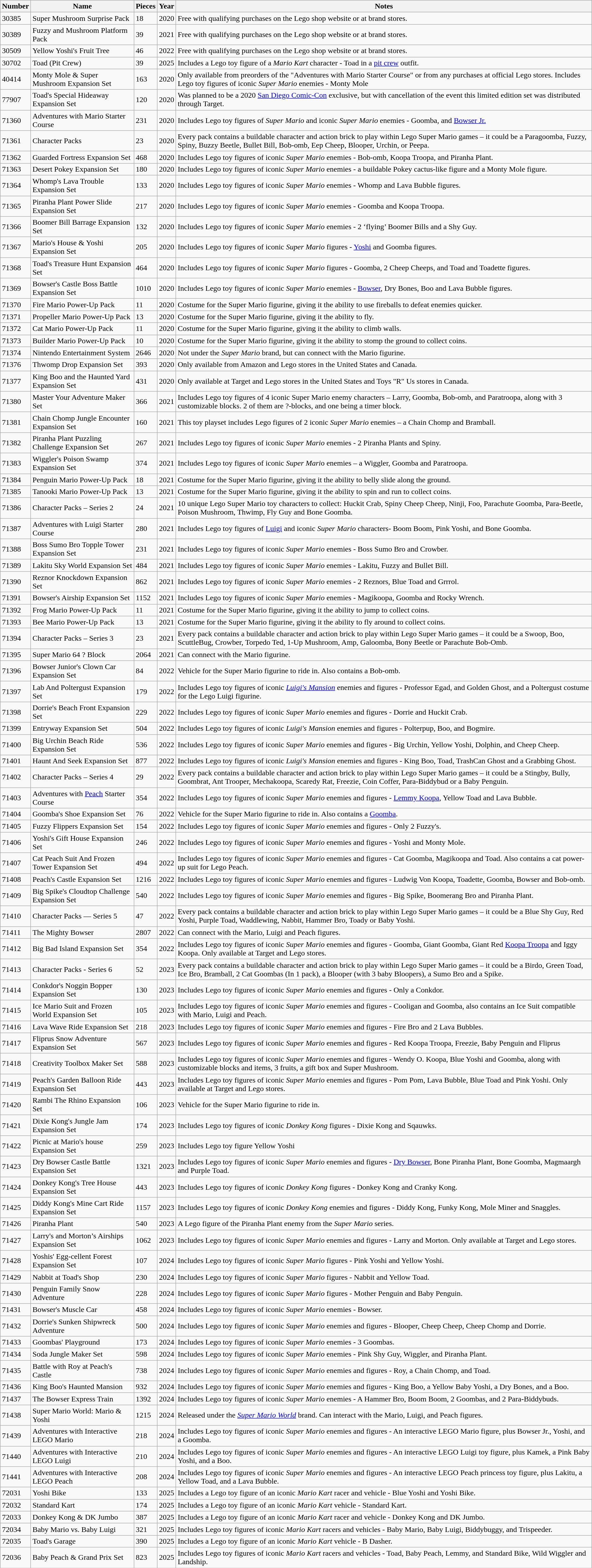<table class="wikitable sortable">
<tr>
<th>Number</th>
<th>Name</th>
<th>Pieces</th>
<th>Year</th>
<th>Notes</th>
</tr>
<tr>
<td>30385</td>
<td>Super Mushroom Surprise Pack</td>
<td>18</td>
<td>2020</td>
<td>Free with qualifying purchases on the Lego shop website or at brand stores.</td>
</tr>
<tr>
<td>30389</td>
<td>Fuzzy and Mushroom Platform Pack</td>
<td>39</td>
<td>2021</td>
<td>Free with qualifying purchases on the Lego shop website or at brand stores.</td>
</tr>
<tr>
<td>30509</td>
<td>Yellow Yoshi's Fruit Tree</td>
<td>46</td>
<td>2022</td>
<td>Free with qualifying purchases on the Lego shop website or at brand stores.</td>
</tr>
<tr>
<td>30702</td>
<td>Toad (Pit Crew)</td>
<td>39</td>
<td>2025</td>
<td>Includes a Lego toy figure of a <em>Mario Kart</em> character - Toad in a <a href='#'>pit crew</a> outfit.</td>
</tr>
<tr>
<td>40414</td>
<td>Monty Mole & Super Mushroom Expansion Set</td>
<td>163</td>
<td>2020</td>
<td>Only available from preorders of the "Adventures with Mario Starter Course" or from any purchases at official Lego stores.  Includes Lego toy figures of iconic <em>Super Mario</em> enemies - Monty Mole</td>
</tr>
<tr>
<td>77907</td>
<td>Toad's Special Hideaway Expansion Set</td>
<td>120</td>
<td>2020</td>
<td>Was planned to be a 2020 <a href='#'>San Diego Comic-Con</a> exclusive, but with cancellation of the event this limited edition set was distributed through Target.</td>
</tr>
<tr>
<td>71360</td>
<td>Adventures with Mario Starter Course</td>
<td>231</td>
<td>2020</td>
<td>Includes Lego toy figures of <em>Super Mario</em> and iconic <em>Super Mario</em> enemies - Goomba, and <a href='#'>Bowser Jr.</a></td>
</tr>
<tr>
<td>71361</td>
<td>Character Packs</td>
<td>23</td>
<td>2020</td>
<td>Every pack contains a buildable character and action brick to play within Lego Super Mario games – it could be a Paragoomba, Fuzzy, Spiny, Buzzy Beetle, Bullet Bill, Bob-omb, Eep Cheep, Blooper, Urchin, or Peepa.</td>
</tr>
<tr>
<td>71362</td>
<td>Guarded Fortress Expansion Set</td>
<td>468</td>
<td>2020</td>
<td>Includes Lego toy figures of iconic <em>Super Mario</em> enemies - Bob-omb, Koopa Troopa, and Piranha Plant.</td>
</tr>
<tr>
<td>71363</td>
<td>Desert Pokey Expansion Set</td>
<td>180</td>
<td>2020</td>
<td>Includes Lego toy figures of iconic <em>Super Mario</em> enemies - a buildable Pokey cactus-like figure and a Monty Mole figure.</td>
</tr>
<tr>
<td>71364</td>
<td>Whomp's Lava Trouble Expansion Set</td>
<td>133</td>
<td>2020</td>
<td>Includes Lego toy figures of iconic <em>Super Mario</em> enemies - Whomp and Lava Bubble figures.</td>
</tr>
<tr>
<td>71365</td>
<td>Piranha Plant Power Slide Expansion Set</td>
<td>217</td>
<td>2020</td>
<td>Includes Lego toy figures of iconic <em>Super Mario</em> enemies - Goomba and Koopa Troopa.</td>
</tr>
<tr>
<td>71366</td>
<td>Boomer Bill Barrage Expansion Set</td>
<td>132</td>
<td>2020</td>
<td>Includes Lego toy figures of iconic <em>Super Mario</em> enemies - 2 ‘flying’ Boomer Bills and a Shy Guy.</td>
</tr>
<tr>
<td>71367</td>
<td>Mario's House & Yoshi Expansion Set</td>
<td>205</td>
<td>2020</td>
<td>Includes Lego toy figures of iconic <em>Super Mario</em> figures - <a href='#'>Yoshi</a> and Goomba figures.</td>
</tr>
<tr>
<td>71368</td>
<td>Toad's Treasure Hunt Expansion Set</td>
<td>464</td>
<td>2020</td>
<td>Includes Lego toy figures of iconic <em>Super Mario</em> figures - Goomba, 2 Cheep Cheeps, and Toad and Toadette figures.</td>
</tr>
<tr>
<td>71369</td>
<td>Bowser's Castle Boss Battle Expansion Set</td>
<td>1010</td>
<td>2020</td>
<td>Includes Lego toy figures of iconic <em>Super Mario</em> enemies - <a href='#'>Bowser</a>, Dry Bones, Boo and Lava Bubble figures.</td>
</tr>
<tr>
<td>71370</td>
<td>Fire Mario Power-Up Pack</td>
<td>11</td>
<td>2020</td>
<td>Costume for the Super Mario figurine, giving it the ability to use fireballs to defeat enemies quicker.</td>
</tr>
<tr>
<td>71371</td>
<td>Propeller Mario Power-Up Pack</td>
<td>13</td>
<td>2020</td>
<td>Costume for the Super Mario figurine, giving it the ability to fly.</td>
</tr>
<tr>
<td>71372</td>
<td>Cat Mario Power-Up Pack</td>
<td>11</td>
<td>2020</td>
<td>Costume for the Super Mario figurine, giving it the ability to climb walls.</td>
</tr>
<tr>
<td>71373</td>
<td>Builder Mario Power-Up Pack</td>
<td>10</td>
<td>2020</td>
<td>Costume for the Super Mario figurine, giving it the ability to stomp the ground to collect coins.</td>
</tr>
<tr>
<td>71374</td>
<td>Nintendo Entertainment System</td>
<td>2646</td>
<td>2020</td>
<td>Not under the <em>Super Mario</em> brand, but can connect with the Mario figurine.</td>
</tr>
<tr>
<td>71376</td>
<td>Thwomp Drop Expansion Set</td>
<td>393</td>
<td>2020</td>
<td>Only available from Amazon and Lego stores in the United States and Canada.</td>
</tr>
<tr>
<td>71377</td>
<td>King Boo and the Haunted Yard Expansion Set</td>
<td>431</td>
<td>2020</td>
<td>Only available at Target and Lego stores in the United States and Toys "R" Us stores in Canada.</td>
</tr>
<tr>
<td>71380</td>
<td>Master Your Adventure Maker Set</td>
<td>366</td>
<td>2021</td>
<td>Includes Lego toy figures of 4 iconic Super Mario enemy characters – Larry, Goomba, Bob-omb, and Paratroopa, along with 3 customizable blocks. 2 of them are ?-blocks, and one being a timer block.</td>
</tr>
<tr>
<td>71381</td>
<td>Chain Chomp Jungle Encounter Expansion Set</td>
<td>160</td>
<td>2021</td>
<td>This toy playset includes Lego figures of 2 iconic <em>Super Mario</em> enemies – a Chain Chomp and Bramball.</td>
</tr>
<tr>
<td>71382</td>
<td>Piranha Plant Puzzling Challenge Expansion Set</td>
<td>267</td>
<td>2021</td>
<td>Includes Lego toy figures of iconic <em>Super Mario</em> enemies - 2 Piranha Plants and Spiny.</td>
</tr>
<tr>
<td>71383</td>
<td>Wiggler's Poison Swamp Expansion Set</td>
<td>374</td>
<td>2021</td>
<td>Includes Lego toy figures of iconic <em>Super Mari</em>o enemies – a Wiggler, Goomba and Paratroopa.</td>
</tr>
<tr>
<td>71384</td>
<td>Penguin Mario Power-Up Pack</td>
<td>18</td>
<td>2021</td>
<td>Costume for the Super Mario figurine, giving it the ability to belly slide along the ground.</td>
</tr>
<tr>
<td>71385</td>
<td>Tanooki Mario Power-Up Pack</td>
<td>13</td>
<td>2021</td>
<td>Costume for the Super Mario figurine, giving it the ability to spin and run to collect coins.</td>
</tr>
<tr>
<td>71386</td>
<td>Character Packs – Series 2</td>
<td>24</td>
<td>2021</td>
<td>10 unique Lego Super Mario toy characters to collect: Huckit Crab, Spiny Cheep Cheep, Ninji, Foo, Parachute Goomba, Para-Beetle, Poison Mushroom, Thwimp, Fly Guy and Bone Goomba.</td>
</tr>
<tr>
<td>71387</td>
<td>Adventures with Luigi Starter Course</td>
<td>280</td>
<td>2021</td>
<td>Includes Lego toy figures of <a href='#'>Luigi</a> and iconic <em>Super Mario</em> characters- Boom Boom, Pink Yoshi, and Bone Goomba.</td>
</tr>
<tr>
<td>71388</td>
<td>Boss Sumo Bro Topple Tower Expansion Set</td>
<td>231</td>
<td>2021</td>
<td>Includes Lego toy figures of iconic <em>Super Mario</em> enemies - Boss Sumo Bro and Crowber.</td>
</tr>
<tr>
<td>71389</td>
<td>Lakitu Sky World Expansion Set</td>
<td>484</td>
<td>2021</td>
<td>Includes Lego toy figures of iconic <em>Super Mario</em> enemies - Lakitu, Fuzzy and Bullet Bill.</td>
</tr>
<tr>
<td>71390</td>
<td>Reznor Knockdown Expansion Set</td>
<td>862</td>
<td>2021</td>
<td>Includes Lego toy figures of iconic <em>Super Mario</em> enemies - 2 Reznors, Blue Toad and Grrrol.</td>
</tr>
<tr>
<td>71391</td>
<td>Bowser's Airship Expansion Set</td>
<td>1152</td>
<td>2021</td>
<td>Includes Lego toy figures of iconic <em>Super Mario</em> enemies - Magikoopa, Goomba and Rocky Wrench.</td>
</tr>
<tr>
<td>71392</td>
<td>Frog Mario Power-Up Pack</td>
<td>11</td>
<td>2021</td>
<td>Costume for the Super Mario figurine, giving it the ability to jump to collect coins.</td>
</tr>
<tr>
<td>71393</td>
<td>Bee Mario Power-Up Pack</td>
<td>13</td>
<td>2021</td>
<td>Costume for the Super Mario figurine, giving it the ability to fly around to collect coins.</td>
</tr>
<tr>
<td>71394</td>
<td>Character Packs – Series 3</td>
<td>23</td>
<td>2021</td>
<td>Every pack contains a buildable character and action brick to play within Lego Super Mario games – it could be a Swoop, Boo, ScuttleBug, Crowber, Torpedo Ted, 1-Up Mushroom, Amp, Galoomba, Bony Beetle or Parachute Bob-Omb.</td>
</tr>
<tr>
<td>71395</td>
<td>Super Mario 64 ? Block</td>
<td>2064</td>
<td>2021</td>
<td>Can connect with the Mario figurine.</td>
</tr>
<tr>
<td>71396</td>
<td>Bowser Junior's Clown Car Expansion Set</td>
<td>84</td>
<td>2022</td>
<td>Vehicle for the Super Mario figurine to ride in. Also contains a Bob-omb.</td>
</tr>
<tr>
<td>71397</td>
<td>Lab And Poltergust Expansion Set</td>
<td>179</td>
<td>2022</td>
<td>Includes Lego toy figures of iconic <em><a href='#'>Luigi's Mansion</a></em> enemies and figures - Professor Egad, and Golden Ghost, and a Poltergust costume for the Lego Luigi figurine.</td>
</tr>
<tr>
<td>71398</td>
<td>Dorrie's Beach Front Expansion Set</td>
<td>229</td>
<td>2022</td>
<td>Includes Lego toy figures of iconic <em>Super Mario</em> enemies and figures - Dorrie and Huckit Crab.</td>
</tr>
<tr>
<td>71399</td>
<td>Entryway Expansion Set</td>
<td>504</td>
<td>2022</td>
<td>Includes Lego toy figures of iconic <em>Luigi's Mansion</em> enemies and figures - Polterpup, Boo, and Bogmire.</td>
</tr>
<tr>
<td>71400</td>
<td>Big Urchin Beach Ride Expansion Set</td>
<td>536</td>
<td>2022</td>
<td>Includes Lego toy figures of iconic <em>Super Mario</em> enemies and figures - Big Urchin, Yellow Yoshi, Dolphin, and Cheep Cheep.</td>
</tr>
<tr>
<td>71401</td>
<td>Haunt And Seek Expansion Set</td>
<td>877</td>
<td>2022</td>
<td>Includes Lego toy figures of iconic <em>Luigi's Mansion</em> enemies and figures - King Boo, Toad, TrashCan Ghost and a Grabbing Ghost.</td>
</tr>
<tr>
<td>71402</td>
<td>Character Packs – Series 4</td>
<td>29</td>
<td>2022</td>
<td>Every pack contains a buildable character and action brick to play within Lego Super Mario games – it could be a Stingby, Bully, Goombrat, Ant Trooper, Mechakoopa, Scaredy Rat, Freezie, Coin Coffer, Para-Biddybud or a Baby Penguin.</td>
</tr>
<tr>
<td>71403</td>
<td>Adventures with <a href='#'>Peach</a> Starter Course</td>
<td>354</td>
<td>2022</td>
<td>Includes Lego toy figures of iconic <em>Super Mario</em> enemies and figures - <a href='#'>Lemmy Koopa</a>, Yellow Toad and Lava Bubble.</td>
</tr>
<tr>
<td>71404</td>
<td>Goomba's Shoe Expansion Set</td>
<td>76</td>
<td>2022</td>
<td>Vehicle for the Super Mario figurine to ride in. Also contains a <a href='#'>Goomba</a>.</td>
</tr>
<tr>
<td>71405</td>
<td>Fuzzy Flippers Expansion Set</td>
<td>154</td>
<td>2022</td>
<td>Includes Lego toy figures of iconic <em>Super Mario</em> enemies and figures - Only 2 Fuzzy's.</td>
</tr>
<tr>
<td>71406</td>
<td>Yoshi's Gift House Expansion Set</td>
<td>246</td>
<td>2022</td>
<td>Includes Lego toy figures of iconic <em>Super Mario</em> enemies and figures - Yoshi and Monty Mole.</td>
</tr>
<tr>
<td>71407</td>
<td>Cat Peach Suit And Frozen Tower Expansion Set</td>
<td>494</td>
<td>2022</td>
<td>Includes Lego toy figures of iconic <em>Super Mario</em> enemies and figures - Cat Goomba, Magikoopa and Toad. Also contains a cat power-up suit for Lego Peach.</td>
</tr>
<tr>
<td>71408</td>
<td>Peach's Castle Expansion Set</td>
<td>1216</td>
<td>2022</td>
<td>Includes Lego toy figures of iconic <em>Super Mario</em> enemies and figures - Ludwig Von Koopa, Toadette, Goomba, Bowser and Bob-omb.</td>
</tr>
<tr>
<td>71409</td>
<td>Big Spike's Cloudtop Challenge Expansion Set</td>
<td>540</td>
<td>2022</td>
<td>Includes Lego toy figures of iconic <em>Super Mario</em> enemies and figures - Big Spike, Boomerang Bro and Piranha Plant.</td>
</tr>
<tr>
<td>71410</td>
<td>Character Packs — Series 5</td>
<td>47</td>
<td>2022</td>
<td>Every pack contains a buildable character and action brick to play within Lego Super Mario games – it could be a Blue Shy Guy, Red Yoshi, Purple Toad, Waddlewing, Nabbit, Hammer Bro, Toady or Baby Yoshi.</td>
</tr>
<tr>
<td>71411</td>
<td>The Mighty Bowser</td>
<td>2807</td>
<td>2022</td>
<td>Can connect with the Mario, Luigi and Peach figures.</td>
</tr>
<tr>
<td>71412</td>
<td>Big Bad Island Expansion Set</td>
<td>354</td>
<td>2022</td>
<td>Includes Lego toy figures of iconic <em>Super Mario</em> enemies and figures - Goomba, Giant Goomba, Giant Red <a href='#'>Koopa Troopa</a> and Iggy Koopa.  Only available at Target and Lego stores.</td>
</tr>
<tr>
<td>71413</td>
<td>Character Packs - Series 6</td>
<td>52</td>
<td>2023</td>
<td>Every pack contains a buildable character and action brick to play within Lego Super Mario games – it could be a Birdo, Green Toad, Ice Bro, Bramball, 2 Cat Goombas (In 1 pack), a Blooper (with 3 baby Bloopers), a Sumo Bro and a Spike.</td>
</tr>
<tr>
<td>71414</td>
<td>Conkdor's Noggin Bopper Expansion Set</td>
<td>130</td>
<td>2023</td>
<td>Includes Lego toy figures of iconic <em>Super Mario</em> enemies and figures - Only a Conkdor.</td>
</tr>
<tr>
<td>71415</td>
<td>Ice Mario Suit and Frozen World  Expansion Set</td>
<td>105</td>
<td>2023</td>
<td>Includes Lego toy figures of iconic <em>Super Mario</em> enemies and figures - Cooligan and Goomba, also contains an Ice Suit compatible with Mario, Luigi and Peach.</td>
</tr>
<tr>
<td>71416</td>
<td>Lava Wave Ride Expansion Set</td>
<td>218</td>
<td>2023</td>
<td>Includes Lego toy figures of iconic <em>Super Mario</em> enemies and figures - Fire Bro and 2 Lava Bubbles.</td>
</tr>
<tr>
<td>71417</td>
<td>Fliprus Snow Adventure Expansion Set</td>
<td>567</td>
<td>2023</td>
<td>Includes Lego toy figures of iconic <em>Super Mario</em> enemies and figures - Red Koopa Troopa, Freezie, Baby Penguin and Fliprus</td>
</tr>
<tr>
<td>71418</td>
<td>Creativity Toolbox Maker Set</td>
<td>588</td>
<td>2023</td>
<td>Includes Lego toy figures of iconic <em>Super Mario</em> enemies and figures - Wendy O. Koopa, Blue Yoshi and Goomba, along with customizable blocks and items, 3 fruits, a gift box and Super Mushroom.</td>
</tr>
<tr>
<td>71419</td>
<td>Peach's Garden Balloon Ride Expansion Set</td>
<td>443</td>
<td>2023</td>
<td>Includes Lego toy figures of iconic <em>Super Mario</em> enemies and figures - Pom Pom, Lava Bubble, Blue Toad and Pink Yoshi.  Only available at Target and Lego stores.</td>
</tr>
<tr>
<td>71420</td>
<td>Rambi The Rhino Expansion Set</td>
<td>106</td>
<td>2023</td>
<td>Vehicle for the Super Mario figurine to ride in.</td>
</tr>
<tr>
<td>71421</td>
<td>Dixie Kong's Jungle Jam Expansion Set</td>
<td>174</td>
<td>2023</td>
<td>Includes Lego toy figures of iconic <em>Donkey Kong</em> figures - Dixie Kong and Sqauwks.</td>
</tr>
<tr>
<td>71422</td>
<td>Picnic at Mario's house Expansion Set</td>
<td>259</td>
<td>2023</td>
<td>Includes Lego toy figure Yellow Yoshi</td>
</tr>
<tr>
<td>71423</td>
<td>Dry Bowser Castle Battle Expansion Set</td>
<td>1321</td>
<td>2023</td>
<td>Includes Lego toy figures of iconic <em>Super Mario</em> enemies and figures - <a href='#'>Dry Bowser</a>, Bone Piranha Plant, Bone Goomba, Magmaargh and Purple Toad.</td>
</tr>
<tr>
<td>71424</td>
<td>Donkey Kong's Tree House Expansion Set</td>
<td>443</td>
<td>2023</td>
<td>Includes Lego toy figures of iconic <em>Donkey Kong</em> figures - Donkey Kong and Cranky Kong.</td>
</tr>
<tr>
<td>71425</td>
<td>Diddy Kong's Mine Cart Ride Expansion Set</td>
<td>1157</td>
<td>2023</td>
<td>Includes Lego toy figures of iconic <em>Donkey Kong</em> enemies and figures - Diddy Kong, Funky Kong, Mole Miner and Snaggles.</td>
</tr>
<tr>
<td>71426</td>
<td>Piranha Plant</td>
<td>540</td>
<td>2023</td>
<td>A Lego figure of the Piranha Plant enemy from the <em>Super Mario</em> series.</td>
</tr>
<tr>
<td>71427</td>
<td>Larry's and Morton’s Airships Expansion Set</td>
<td>1062</td>
<td>2023</td>
<td>Includes Lego toy figures of iconic <em>Super Mario</em> enemies and figures - Larry and Morton. Only available at Target and Lego stores.</td>
</tr>
<tr>
<td>71428</td>
<td>Yoshis' Egg-cellent Forest Expansion Set</td>
<td>107</td>
<td>2024</td>
<td>Includes Lego toy figures of iconic <em>Super Mario</em> figures - Pink Yoshi and Yellow Yoshi.</td>
</tr>
<tr>
<td>71429</td>
<td>Nabbit at Toad's Shop</td>
<td>230</td>
<td>2024</td>
<td>Includes Lego toy figures of iconic <em>Super Mario</em> figures - Nabbit and Yellow Toad.</td>
</tr>
<tr>
<td>71430</td>
<td>Penguin Family Snow Adventure</td>
<td>228</td>
<td>2024</td>
<td>Includes Lego toy figures of iconic <em>Super Mario</em> figures - Mother Penguin and Baby Penguin.</td>
</tr>
<tr>
<td>71431</td>
<td>Bowser's Muscle Car</td>
<td>458</td>
<td>2024</td>
<td>Includes Lego toy figures of iconic <em>Super Mario</em> enemies - Bowser.</td>
</tr>
<tr>
<td>71432</td>
<td>Dorrie's Sunken Shipwreck Adventure</td>
<td>500</td>
<td>2024</td>
<td>Includes Lego toy figures of iconic <em>Super Mario</em> enemies and figures - Blooper, Cheep Cheep, Cheep Chomp and Dorrie.</td>
</tr>
<tr>
<td>71433</td>
<td>Goombas' Playground</td>
<td>173</td>
<td>2024</td>
<td>Includes Lego toy figures of iconic <em>Super Mario</em> enemies - 3 Goombas.</td>
</tr>
<tr>
<td>71434</td>
<td>Soda Jungle Maker Set</td>
<td>598</td>
<td>2024</td>
<td>Includes Lego toy figures of iconic <em>Super Mario</em> enemies - Pink Shy Guy, Wiggler, and Piranha Plant.</td>
</tr>
<tr>
<td>71435</td>
<td>Battle with Roy at Peach's Castle</td>
<td>738</td>
<td>2024</td>
<td>Includes Lego toy figures of iconic <em>Super Mario</em> enemies and figures - Roy, a Chain Chomp, and Toad.</td>
</tr>
<tr>
<td>71436</td>
<td>King Boo's Haunted Mansion</td>
<td>932</td>
<td>2024</td>
<td>Includes Lego toy figures of iconic <em>Super Mario</em> enemies and figures - King Boo, a Yellow Baby Yoshi, a Dry Bones, and a Boo.</td>
</tr>
<tr>
<td>71437</td>
<td>The Bowser Express Train</td>
<td>1392</td>
<td>2024</td>
<td>Includes Lego toy figures of iconic <em>Super Mario</em> enemies - A Hammer Bro, Boom Boom, 2 Goombas, and 2 Para-Biddybuds.</td>
</tr>
<tr>
<td>71438</td>
<td>Super Mario World: Mario & Yoshi</td>
<td>1215</td>
<td>2024</td>
<td>Released under the <em><a href='#'>Super Mario World</a></em> brand. Can interact with the Mario, Luigi, and Peach figures.</td>
</tr>
<tr>
<td>71439</td>
<td>Adventures with Interactive LEGO Mario</td>
<td>218</td>
<td>2024</td>
<td>Includes Lego toy figures of iconic <em>Super Mario</em> enemies and figures - An interactive LEGO Mario figure, plus Bowser Jr., Yoshi, and a Goomba.</td>
</tr>
<tr>
<td>71440</td>
<td>Adventures with Interactive LEGO Luigi</td>
<td>210</td>
<td>2024</td>
<td>Includes Lego toy figures of iconic <em>Super Mario</em> enemies and figures - An interactive LEGO Luigi toy figure, plus Kamek, a Pink Baby Yoshi, and a Boo.</td>
</tr>
<tr>
<td>71441</td>
<td>Adventures with Interactive LEGO Peach</td>
<td>208</td>
<td>2024</td>
<td>Includes Lego toy figures of iconic <em>Super Mario</em> enemies and figures - An interactive LEGO Peach princess toy figure, plus Lakitu, a Yellow Toad, and a Lava Bubble.</td>
</tr>
<tr>
<td>72031</td>
<td>Yoshi Bike</td>
<td>133</td>
<td>2025</td>
<td>Includes a Lego toy figure of an iconic <em>Mario Kart</em> racer and vehicle - Blue Yoshi and Yoshi Bike.</td>
</tr>
<tr>
<td>72032</td>
<td>Standard Kart</td>
<td>174</td>
<td>2025</td>
<td>Includes a Lego toy figure of an iconic <em>Mario Kart</em> vehicle - Standard Kart.</td>
</tr>
<tr>
<td>72033</td>
<td>Donkey Kong & DK Jumbo</td>
<td>387</td>
<td>2025</td>
<td>Includes a Lego toy figure of an iconic <em>Mario Kart</em> racer and vehicle - Donkey Kong and DK Jumbo.</td>
</tr>
<tr>
<td>72034</td>
<td>Baby Mario vs. Baby Luigi</td>
<td>321</td>
<td>2025</td>
<td>Includes Lego toy figures of iconic <em>Mario Kart</em> racers and vehicles - Baby Mario, Baby Luigi, Biddybuggy, and Trispeeder.</td>
</tr>
<tr>
<td>72035</td>
<td>Toad's Garage</td>
<td>390</td>
<td>2025</td>
<td>Includes a Lego toy figure of an iconic <em>Mario Kart</em> vehicle - B Dasher.</td>
</tr>
<tr>
<td>72036</td>
<td>Baby Peach & Grand Prix Set</td>
<td>823</td>
<td>2025</td>
<td>Includes Lego toy figures of iconic <em>Mario Kart</em> racers and vehicles - Toad, Baby Peach, Lemmy, and Standard Bike, Wild Wiggler and Landship.</td>
</tr>
</table>
